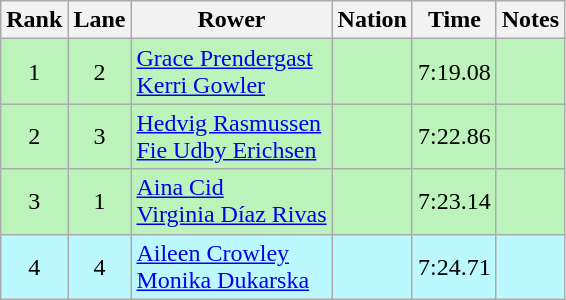<table class="wikitable sortable" style="text-align:center">
<tr>
<th>Rank</th>
<th>Lane</th>
<th>Rower</th>
<th>Nation</th>
<th>Time</th>
<th>Notes</th>
</tr>
<tr bgcolor=bbf3bb>
<td>1</td>
<td>2</td>
<td align=left><a href='#'>Grace Prendergast</a><br><a href='#'>Kerri Gowler</a></td>
<td align=left></td>
<td>7:19.08</td>
<td></td>
</tr>
<tr bgcolor=bbf3bb>
<td>2</td>
<td>3</td>
<td align=left><a href='#'>Hedvig Rasmussen</a><br><a href='#'>Fie Udby Erichsen</a></td>
<td align=left></td>
<td>7:22.86</td>
<td></td>
</tr>
<tr bgcolor=bbf3bb>
<td>3</td>
<td>1</td>
<td align=left><a href='#'>Aina Cid</a><br><a href='#'>Virginia Díaz Rivas</a></td>
<td align=left></td>
<td>7:23.14</td>
<td></td>
</tr>
<tr bgcolor=bbf9ff>
<td>4</td>
<td>4</td>
<td align=left><a href='#'>Aileen Crowley</a><br><a href='#'>Monika Dukarska</a></td>
<td align=left></td>
<td>7:24.71</td>
<td></td>
</tr>
</table>
